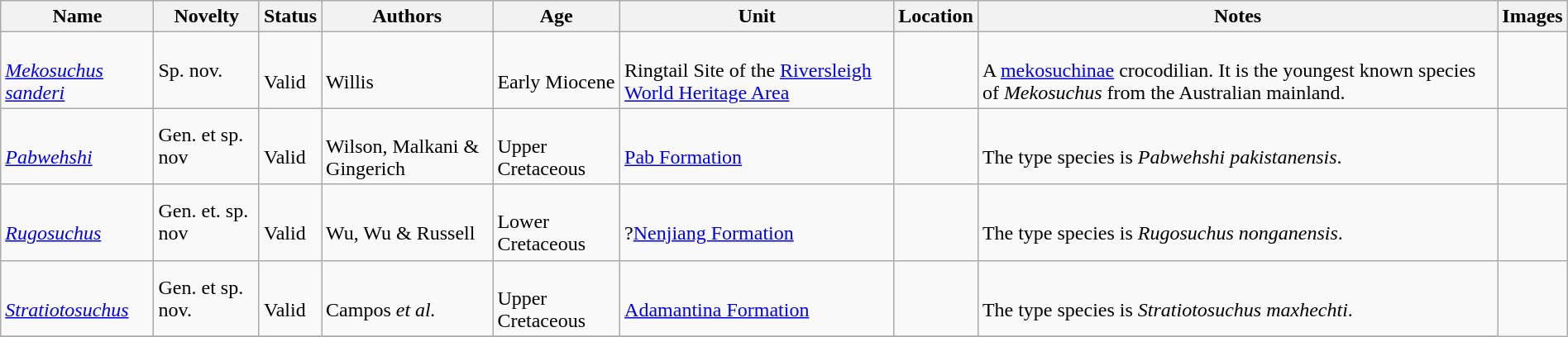<table class="wikitable sortable" align="center" width="100%">
<tr>
<th>Name</th>
<th>Novelty</th>
<th>Status</th>
<th>Authors</th>
<th>Age</th>
<th>Unit</th>
<th>Location</th>
<th>Notes</th>
<th>Images</th>
</tr>
<tr>
<td><br><em><a href='#'>Mekosuchus sanderi</a></em></td>
<td>Sp. nov.</td>
<td><br>Valid</td>
<td><br>Willis</td>
<td><br>Early Miocene</td>
<td><br>Ringtail Site of the <a href='#'>Riversleigh World Heritage Area</a></td>
<td><br></td>
<td><br>A <a href='#'>mekosuchinae</a> crocodilian. It is the youngest known species of <em>Mekosuchus</em> from the Australian mainland.</td>
</tr>
<tr>
<td><br><em><a href='#'>Pabwehshi</a></em></td>
<td>Gen. et sp. nov</td>
<td><br>Valid</td>
<td><br>Wilson, Malkani & Gingerich</td>
<td><br>Upper Cretaceous</td>
<td><br><a href='#'>Pab Formation</a></td>
<td><br></td>
<td><br>The type species is <em>Pabwehshi pakistanensis</em>.</td>
<td></td>
</tr>
<tr>
<td><br><em><a href='#'>Rugosuchus</a></em></td>
<td>Gen. et. sp. nov</td>
<td><br>Valid</td>
<td><br>Wu, Wu & Russell</td>
<td><br>Lower Cretaceous</td>
<td><br>?<a href='#'>Nenjiang Formation</a></td>
<td><br></td>
<td><br>The type species is <em>Rugosuchus nonganensis</em>.</td>
<td></td>
</tr>
<tr>
<td><br><em><a href='#'>Stratiotosuchus</a></em></td>
<td>Gen. et sp. nov.</td>
<td><br>Valid</td>
<td><br>Campos <em>et al.</em></td>
<td><br>Upper Cretaceous</td>
<td><br><a href='#'>Adamantina Formation</a></td>
<td><br></td>
<td><br>The type species is <em>Stratiotosuchus maxhechti</em>.</td>
</tr>
<tr>
</tr>
</table>
